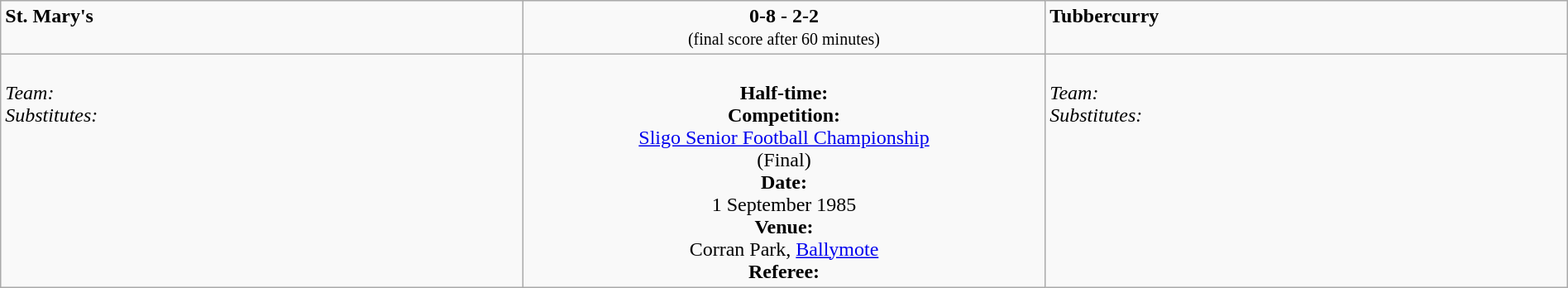<table border=0 class="wikitable" width=100%>
<tr>
<td width=33% valign=top><span><strong>St. Mary's</strong></span><br><small></small></td>
<td width=33% valign=top align=center><span><strong>0-8 - 2-2</strong></span><br><small>(final score after 60 minutes)</small></td>
<td width=33% valign=top><span><strong>Tubbercurry</strong></span><br><small></small></td>
</tr>
<tr>
<td valign=top><br><em>Team:</em>
<br><em>Substitutes:</em>
<br></td>
<td valign=middle align=center><br><strong>Half-time:</strong><br><strong>Competition:</strong><br><a href='#'>Sligo Senior Football Championship</a><br>(Final)<br><strong>Date:</strong><br>1 September 1985<br><strong>Venue:</strong><br>Corran Park, <a href='#'>Ballymote</a><br><strong>Referee:</strong><br></td>
<td valign=top><br><em>Team:</em>
<br><em>Substitutes:</em>
<br></td>
</tr>
</table>
